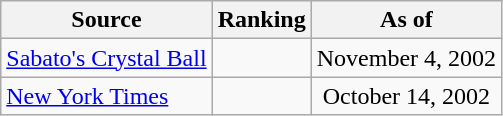<table class="wikitable" style="text-align:center">
<tr>
<th>Source</th>
<th>Ranking</th>
<th>As of</th>
</tr>
<tr>
<td align=left><a href='#'>Sabato's Crystal Ball</a></td>
<td></td>
<td>November 4, 2002</td>
</tr>
<tr>
<td align=left><a href='#'>New York Times</a></td>
<td></td>
<td>October 14, 2002</td>
</tr>
</table>
